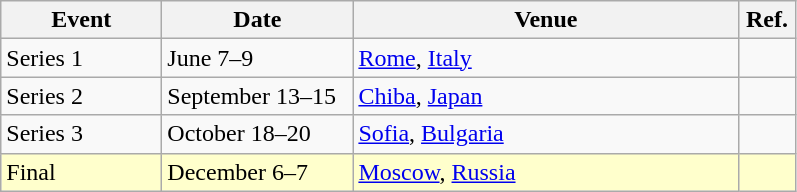<table class=wikitable>
<tr>
<th width=100>Event</th>
<th width=120>Date</th>
<th width=250>Venue</th>
<th width=30>Ref.</th>
</tr>
<tr>
<td>Series 1</td>
<td>June 7–9</td>
<td> <a href='#'>Rome</a>, <a href='#'>Italy</a></td>
<td></td>
</tr>
<tr>
<td>Series 2</td>
<td>September 13–15</td>
<td> <a href='#'>Chiba</a>, <a href='#'>Japan</a></td>
<td></td>
</tr>
<tr>
<td>Series 3</td>
<td>October 18–20</td>
<td> <a href='#'>Sofia</a>, <a href='#'>Bulgaria</a></td>
<td></td>
</tr>
<tr bgcolor=ffffcc>
<td>Final</td>
<td>December 6–7</td>
<td> <a href='#'>Moscow</a>, <a href='#'>Russia</a></td>
<td></td>
</tr>
</table>
